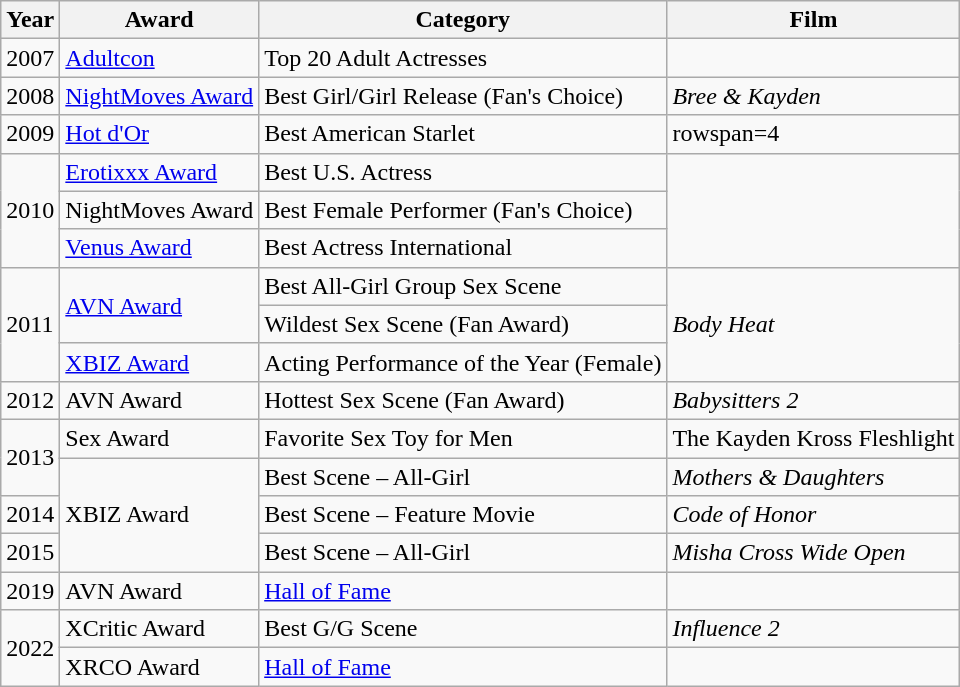<table class="wikitable">
<tr>
<th>Year</th>
<th>Award</th>
<th>Category</th>
<th>Film</th>
</tr>
<tr>
<td>2007</td>
<td><a href='#'>Adultcon</a></td>
<td>Top 20 Adult Actresses</td>
<td></td>
</tr>
<tr>
<td>2008</td>
<td><a href='#'>NightMoves Award</a></td>
<td>Best Girl/Girl Release (Fan's Choice)</td>
<td><em>Bree & Kayden</em></td>
</tr>
<tr>
<td>2009</td>
<td><a href='#'>Hot d'Or</a></td>
<td>Best American Starlet</td>
<td>rowspan=4 </td>
</tr>
<tr>
<td rowspan=3>2010</td>
<td><a href='#'>Erotixxx Award</a></td>
<td>Best U.S. Actress</td>
</tr>
<tr>
<td>NightMoves Award</td>
<td>Best Female Performer (Fan's Choice)</td>
</tr>
<tr>
<td><a href='#'>Venus Award</a></td>
<td>Best Actress International</td>
</tr>
<tr>
<td rowspan=3>2011</td>
<td rowspan=2><a href='#'>AVN Award</a></td>
<td>Best All-Girl Group Sex Scene</td>
<td rowspan=3><em>Body Heat</em></td>
</tr>
<tr>
<td>Wildest Sex Scene (Fan Award)</td>
</tr>
<tr>
<td><a href='#'>XBIZ Award</a></td>
<td>Acting Performance of the Year (Female)</td>
</tr>
<tr>
<td>2012</td>
<td>AVN Award</td>
<td>Hottest Sex Scene (Fan Award)</td>
<td><em>Babysitters 2</em></td>
</tr>
<tr>
<td rowspan=2>2013</td>
<td>Sex Award</td>
<td>Favorite Sex Toy for Men</td>
<td>The Kayden Kross Fleshlight</td>
</tr>
<tr>
<td rowspan=3>XBIZ Award</td>
<td>Best Scene – All-Girl</td>
<td><em>Mothers & Daughters</em></td>
</tr>
<tr>
<td>2014</td>
<td>Best Scene – Feature Movie</td>
<td><em>Code of Honor</em></td>
</tr>
<tr>
<td>2015</td>
<td>Best Scene – All-Girl</td>
<td><em>Misha Cross Wide Open</em></td>
</tr>
<tr>
<td>2019</td>
<td>AVN Award</td>
<td><a href='#'>Hall of Fame</a></td>
<td></td>
</tr>
<tr>
<td rowspan=2>2022</td>
<td>XCritic Award</td>
<td>Best G/G Scene</td>
<td><em>Influence 2</em></td>
</tr>
<tr>
<td>XRCO Award</td>
<td><a href='#'>Hall of Fame</a></td>
<td></td>
</tr>
</table>
